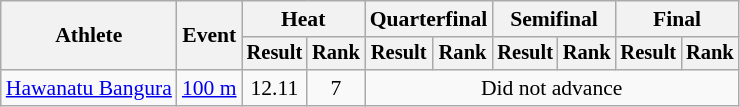<table class=wikitable style="font-size:90%">
<tr>
<th rowspan="2">Athlete</th>
<th rowspan="2">Event</th>
<th colspan="2">Heat</th>
<th colspan="2">Quarterfinal</th>
<th colspan="2">Semifinal</th>
<th colspan="2">Final</th>
</tr>
<tr style="font-size:95%">
<th>Result</th>
<th>Rank</th>
<th>Result</th>
<th>Rank</th>
<th>Result</th>
<th>Rank</th>
<th>Result</th>
<th>Rank</th>
</tr>
<tr align=center>
<td align=left><a href='#'>Hawanatu Bangura</a></td>
<td align=left><a href='#'>100 m</a></td>
<td>12.11</td>
<td>7</td>
<td colspan=6>Did not advance</td>
</tr>
</table>
